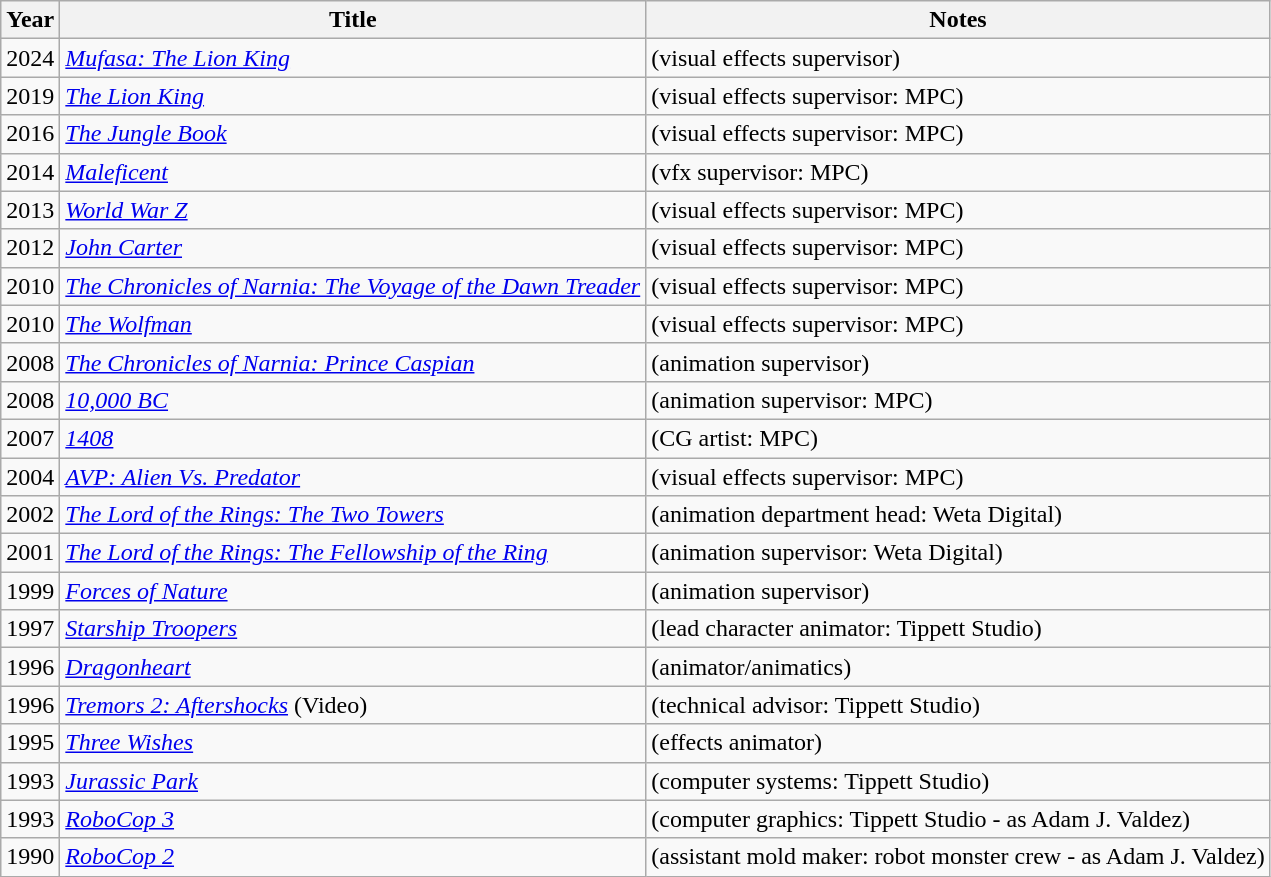<table class="wikitable sortable" border="1">
<tr>
<th>Year</th>
<th>Title</th>
<th>Notes</th>
</tr>
<tr>
<td>2024</td>
<td><em><a href='#'>Mufasa: The Lion King</a></em></td>
<td>(visual effects supervisor)</td>
</tr>
<tr>
<td>2019</td>
<td><em><a href='#'>The Lion King</a></em></td>
<td>(visual effects supervisor: MPC)</td>
</tr>
<tr>
<td>2016</td>
<td><em><a href='#'>The Jungle Book</a></em></td>
<td>(visual effects supervisor: MPC)</td>
</tr>
<tr>
<td>2014</td>
<td><em><a href='#'>Maleficent</a></em></td>
<td>(vfx supervisor: MPC)</td>
</tr>
<tr>
<td>2013</td>
<td><em><a href='#'>World War Z</a></em></td>
<td>(visual effects supervisor: MPC)</td>
</tr>
<tr>
<td>2012</td>
<td><em><a href='#'>John Carter</a></em></td>
<td>(visual effects supervisor: MPC)</td>
</tr>
<tr>
<td>2010</td>
<td><em><a href='#'>The Chronicles of Narnia: The Voyage of the Dawn Treader</a></em></td>
<td>(visual effects supervisor: MPC)</td>
</tr>
<tr>
<td>2010</td>
<td><em><a href='#'>The Wolfman</a></em></td>
<td>(visual effects supervisor: MPC)</td>
</tr>
<tr>
<td>2008</td>
<td><em><a href='#'>The Chronicles of Narnia: Prince Caspian</a></em></td>
<td>(animation supervisor)</td>
</tr>
<tr>
<td>2008</td>
<td><em><a href='#'>10,000 BC</a></em></td>
<td>(animation supervisor: MPC)</td>
</tr>
<tr>
<td>2007</td>
<td><em><a href='#'>1408</a></em></td>
<td>(CG artist: MPC)</td>
</tr>
<tr>
<td>2004</td>
<td><em><a href='#'>AVP: Alien Vs. Predator</a></em></td>
<td>(visual effects supervisor: MPC)</td>
</tr>
<tr>
<td>2002</td>
<td><em><a href='#'>The Lord of the Rings: The Two Towers</a></em></td>
<td>(animation department head: Weta Digital)</td>
</tr>
<tr>
<td>2001</td>
<td><em><a href='#'>The Lord of the Rings: The Fellowship of the Ring</a></em></td>
<td>(animation supervisor: Weta Digital)</td>
</tr>
<tr>
<td>1999</td>
<td><em><a href='#'>Forces of Nature</a></em></td>
<td>(animation supervisor)</td>
</tr>
<tr>
<td>1997</td>
<td><em><a href='#'>Starship Troopers</a></em></td>
<td>(lead character animator: Tippett Studio)</td>
</tr>
<tr>
<td>1996</td>
<td><em><a href='#'>Dragonheart</a></em></td>
<td>(animator/animatics)</td>
</tr>
<tr>
<td>1996</td>
<td><em><a href='#'>Tremors 2: Aftershocks</a></em> (Video)</td>
<td>(technical advisor: Tippett Studio)</td>
</tr>
<tr>
<td>1995</td>
<td><em><a href='#'>Three Wishes</a></em></td>
<td>(effects animator)</td>
</tr>
<tr>
<td>1993</td>
<td><em><a href='#'>Jurassic Park</a></em></td>
<td>(computer systems: Tippett Studio)</td>
</tr>
<tr>
<td>1993</td>
<td><em><a href='#'>RoboCop 3</a></em></td>
<td>(computer graphics: Tippett Studio - as Adam J. Valdez)</td>
</tr>
<tr>
<td>1990</td>
<td><em><a href='#'>RoboCop 2</a></em></td>
<td>(assistant mold maker: robot monster crew - as Adam J. Valdez)</td>
</tr>
</table>
